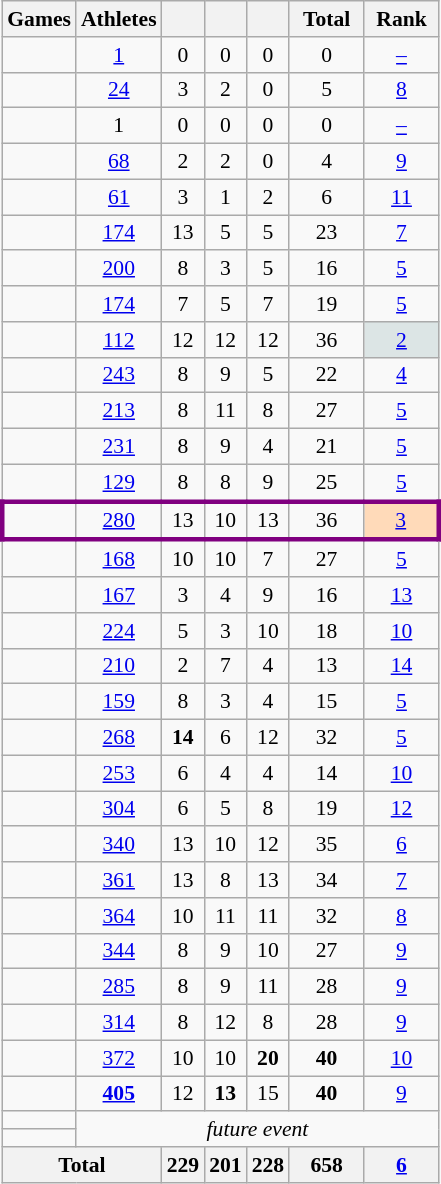<table class="wikitable" style="text-align:center; font-size:90%;">
<tr>
<th>Games</th>
<th>Athletes</th>
<th width:3em; font-weight:bold;"></th>
<th width:3em; font-weight:bold;"></th>
<th width:3em; font-weight:bold;"></th>
<th style="width:3em; font-weight:bold;">Total</th>
<th style="width:3em; font-weight:bold;">Rank</th>
</tr>
<tr>
<td align=left> </td>
<td><a href='#'>1</a></td>
<td>0</td>
<td>0</td>
<td>0</td>
<td>0</td>
<td><a href='#'>–</a></td>
</tr>
<tr>
<td align=left> </td>
<td><a href='#'>24</a></td>
<td>3</td>
<td>2</td>
<td>0</td>
<td>5</td>
<td><a href='#'>8</a></td>
</tr>
<tr>
<td align=left> </td>
<td>1 </td>
<td>0</td>
<td>0</td>
<td>0</td>
<td>0</td>
<td><a href='#'>–</a></td>
</tr>
<tr>
<td align=left> </td>
<td><a href='#'>68</a></td>
<td>2</td>
<td>2</td>
<td>0</td>
<td>4</td>
<td><a href='#'>9</a></td>
</tr>
<tr>
<td align=left> </td>
<td><a href='#'>61</a></td>
<td>3</td>
<td>1</td>
<td>2</td>
<td>6</td>
<td><a href='#'>11</a></td>
</tr>
<tr>
<td align=left> </td>
<td><a href='#'>174</a></td>
<td>13</td>
<td>5</td>
<td>5</td>
<td>23</td>
<td><a href='#'>7</a></td>
</tr>
<tr>
<td align=left> </td>
<td><a href='#'>200</a></td>
<td>8</td>
<td>3</td>
<td>5</td>
<td>16</td>
<td><a href='#'>5</a></td>
</tr>
<tr>
<td align=left> </td>
<td><a href='#'>174</a></td>
<td>7</td>
<td>5</td>
<td>7</td>
<td>19</td>
<td><a href='#'>5</a></td>
</tr>
<tr>
<td align=left> </td>
<td><a href='#'>112</a></td>
<td>12</td>
<td>12</td>
<td>12</td>
<td>36</td>
<td bgcolor="DCE5E5"><a href='#'>2</a></td>
</tr>
<tr>
<td align=left> </td>
<td><a href='#'>243</a></td>
<td>8</td>
<td>9</td>
<td>5</td>
<td>22</td>
<td><a href='#'>4</a></td>
</tr>
<tr>
<td align=left> </td>
<td><a href='#'>213</a></td>
<td>8</td>
<td>11</td>
<td>8</td>
<td>27</td>
<td><a href='#'>5</a></td>
</tr>
<tr>
<td align=left> </td>
<td><a href='#'>231</a></td>
<td>8</td>
<td>9</td>
<td>4</td>
<td>21</td>
<td><a href='#'>5</a></td>
</tr>
<tr>
<td align=left> </td>
<td><a href='#'>129</a></td>
<td>8</td>
<td>8</td>
<td>9</td>
<td>25</td>
<td><a href='#'>5</a></td>
</tr>
<tr style="border: 3px solid purple">
<td align=left> </td>
<td><a href='#'>280</a></td>
<td>13</td>
<td>10</td>
<td>13</td>
<td>36</td>
<td bgcolor=ffdab9><a href='#'>3</a></td>
</tr>
<tr>
<td align=left> </td>
<td><a href='#'>168</a></td>
<td>10</td>
<td>10</td>
<td>7</td>
<td>27</td>
<td><a href='#'>5</a></td>
</tr>
<tr>
<td align=left> </td>
<td><a href='#'>167</a></td>
<td>3</td>
<td>4</td>
<td>9</td>
<td>16</td>
<td><a href='#'>13</a></td>
</tr>
<tr>
<td align=left> </td>
<td><a href='#'>224</a></td>
<td>5</td>
<td>3</td>
<td>10</td>
<td>18</td>
<td><a href='#'>10</a></td>
</tr>
<tr>
<td align=left> </td>
<td><a href='#'>210</a></td>
<td>2</td>
<td>7</td>
<td>4</td>
<td>13</td>
<td><a href='#'>14</a></td>
</tr>
<tr>
<td align=left> </td>
<td><a href='#'>159</a></td>
<td>8</td>
<td>3</td>
<td>4</td>
<td>15</td>
<td><a href='#'>5</a></td>
</tr>
<tr>
<td align=left> </td>
<td><a href='#'>268</a></td>
<td><strong>14</strong></td>
<td>6</td>
<td>12</td>
<td>32</td>
<td><a href='#'>5</a></td>
</tr>
<tr>
<td align=left> </td>
<td><a href='#'>253</a></td>
<td>6</td>
<td>4</td>
<td>4</td>
<td>14</td>
<td><a href='#'>10</a></td>
</tr>
<tr>
<td align=left> </td>
<td><a href='#'>304</a></td>
<td>6</td>
<td>5</td>
<td>8</td>
<td>19</td>
<td><a href='#'>12</a></td>
</tr>
<tr>
<td align=left> </td>
<td><a href='#'>340</a></td>
<td>13</td>
<td>10</td>
<td>12</td>
<td>35</td>
<td><a href='#'>6</a></td>
</tr>
<tr>
<td align=left> </td>
<td><a href='#'>361</a></td>
<td>13</td>
<td>8</td>
<td>13</td>
<td>34</td>
<td><a href='#'>7</a></td>
</tr>
<tr>
<td align=left> </td>
<td><a href='#'>364</a></td>
<td>10</td>
<td>11</td>
<td>11</td>
<td>32</td>
<td><a href='#'>8</a></td>
</tr>
<tr>
<td align=left> </td>
<td><a href='#'>344</a></td>
<td>8</td>
<td>9</td>
<td>10</td>
<td>27</td>
<td><a href='#'>9</a></td>
</tr>
<tr>
<td align=left> </td>
<td><a href='#'>285</a></td>
<td>8</td>
<td>9</td>
<td>11</td>
<td>28</td>
<td><a href='#'>9</a></td>
</tr>
<tr>
<td align=left> </td>
<td><a href='#'>314</a></td>
<td>8</td>
<td>12</td>
<td>8</td>
<td>28</td>
<td><a href='#'>9</a></td>
</tr>
<tr>
<td align=left> </td>
<td><a href='#'>372</a></td>
<td>10</td>
<td>10</td>
<td><strong>20</strong></td>
<td><strong>40</strong></td>
<td><a href='#'>10</a></td>
</tr>
<tr>
<td align=left> </td>
<td><a href='#'><strong>405</strong></a></td>
<td>12</td>
<td><strong>13</strong></td>
<td>15</td>
<td><strong>40</strong></td>
<td><a href='#'>9</a></td>
</tr>
<tr>
<td align=left> </td>
<td colspan=6 rowspan=2><em>future event</em></td>
</tr>
<tr>
<td align=left> </td>
</tr>
<tr>
<th colspan=2>Total</th>
<th>229</th>
<th>201</th>
<th>228</th>
<th>658</th>
<th><a href='#'>6</a></th>
</tr>
</table>
